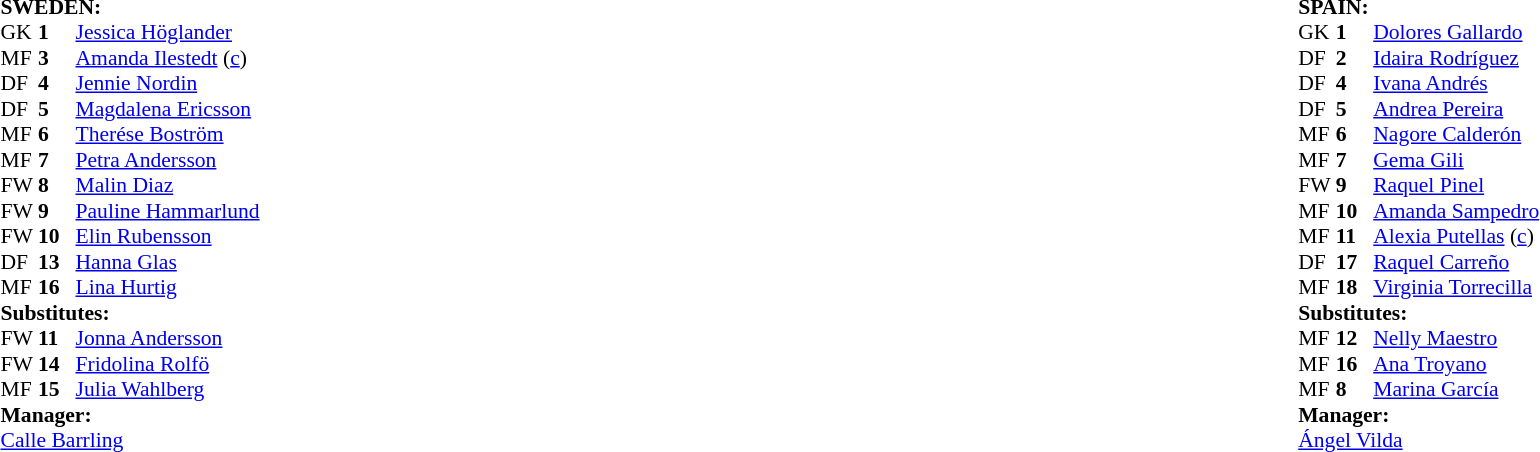<table width="100%">
<tr>
<td valign="top" width="50%"><br><table style="font-size: 90%" cellspacing="0" cellpadding="0">
<tr>
<td colspan="4"><br><strong>SWEDEN:</strong></td>
</tr>
<tr>
<th width="25"></th>
<th width="25"></th>
</tr>
<tr>
<td>GK</td>
<td><strong>1</strong></td>
<td><a href='#'>Jessica Höglander</a></td>
</tr>
<tr>
<td>MF</td>
<td><strong>3</strong></td>
<td><a href='#'>Amanda Ilestedt</a> (<a href='#'>c</a>)</td>
</tr>
<tr>
<td>DF</td>
<td><strong>4</strong></td>
<td><a href='#'>Jennie Nordin</a></td>
</tr>
<tr>
<td>DF</td>
<td><strong>5</strong></td>
<td><a href='#'>Magdalena Ericsson</a></td>
</tr>
<tr>
<td>MF</td>
<td><strong>6</strong></td>
<td><a href='#'>Therése Boström</a></td>
<td></td>
<td></td>
</tr>
<tr>
<td>MF</td>
<td><strong>7</strong></td>
<td><a href='#'>Petra Andersson</a></td>
</tr>
<tr>
<td>FW</td>
<td><strong>8</strong></td>
<td><a href='#'>Malin Diaz</a></td>
</tr>
<tr>
<td>FW</td>
<td><strong>9</strong></td>
<td><a href='#'>Pauline Hammarlund</a></td>
<td></td>
<td></td>
</tr>
<tr>
<td>FW</td>
<td><strong>10</strong></td>
<td><a href='#'>Elin Rubensson</a></td>
</tr>
<tr>
<td>DF</td>
<td><strong>13</strong></td>
<td><a href='#'>Hanna Glas</a></td>
</tr>
<tr>
<td>MF</td>
<td><strong>16</strong></td>
<td><a href='#'>Lina Hurtig</a></td>
<td></td>
<td></td>
</tr>
<tr>
<td colspan=3><strong>Substitutes:</strong></td>
</tr>
<tr>
<td>FW</td>
<td><strong>11</strong></td>
<td><a href='#'>Jonna Andersson</a></td>
<td></td>
<td></td>
</tr>
<tr>
<td>FW</td>
<td><strong>14</strong></td>
<td><a href='#'>Fridolina Rolfö</a></td>
<td></td>
<td></td>
</tr>
<tr>
<td>MF</td>
<td><strong>15</strong></td>
<td><a href='#'>Julia Wahlberg</a></td>
<td></td>
<td></td>
</tr>
<tr>
<td colspan=3><strong>Manager:</strong></td>
</tr>
<tr>
<td colspan="4"><a href='#'>Calle Barrling</a></td>
</tr>
</table>
</td>
<td></td>
<td valign="top" width="50%"><br><table style="font-size: 90%" cellspacing="0" cellpadding="0" align="center">
<tr>
<td colspan="4"><br><strong>SPAIN:</strong></td>
</tr>
<tr>
<th width="25"></th>
<th width="25"></th>
</tr>
<tr>
<td>GK</td>
<td><strong>1</strong></td>
<td><a href='#'>Dolores Gallardo</a></td>
</tr>
<tr>
<td>DF</td>
<td><strong>2</strong></td>
<td><a href='#'>Idaira Rodríguez</a></td>
</tr>
<tr>
<td>DF</td>
<td><strong>4</strong></td>
<td><a href='#'>Ivana Andrés</a></td>
</tr>
<tr>
<td>DF</td>
<td><strong>5</strong></td>
<td><a href='#'>Andrea Pereira</a></td>
</tr>
<tr>
<td>MF</td>
<td><strong>6</strong></td>
<td><a href='#'>Nagore Calderón</a></td>
</tr>
<tr>
<td>MF</td>
<td><strong>7</strong></td>
<td><a href='#'>Gema Gili</a></td>
<td></td>
<td></td>
</tr>
<tr>
<td>FW</td>
<td><strong>9</strong></td>
<td><a href='#'>Raquel Pinel</a></td>
<td></td>
<td></td>
</tr>
<tr>
<td>MF</td>
<td><strong>10</strong></td>
<td><a href='#'>Amanda Sampedro</a></td>
<td></td>
</tr>
<tr>
<td>MF</td>
<td><strong>11</strong></td>
<td><a href='#'>Alexia Putellas</a> (<a href='#'>c</a>)</td>
<td></td>
<td></td>
</tr>
<tr>
<td>DF</td>
<td><strong>17</strong></td>
<td><a href='#'>Raquel Carreño</a></td>
</tr>
<tr>
<td>MF</td>
<td><strong>18</strong></td>
<td><a href='#'>Virginia Torrecilla</a></td>
</tr>
<tr>
<td colspan=3><strong>Substitutes:</strong></td>
</tr>
<tr>
<td>MF</td>
<td><strong>12</strong></td>
<td><a href='#'>Nelly Maestro</a></td>
<td></td>
<td></td>
</tr>
<tr>
<td>MF</td>
<td><strong>16</strong></td>
<td><a href='#'>Ana Troyano</a></td>
<td></td>
<td></td>
</tr>
<tr>
<td>MF</td>
<td><strong>8</strong></td>
<td><a href='#'>Marina García</a></td>
<td></td>
<td></td>
</tr>
<tr>
<td colspan=3><strong>Manager:</strong></td>
</tr>
<tr>
<td colspan="4"><a href='#'>Ángel Vilda</a></td>
</tr>
<tr>
</tr>
</table>
</td>
</tr>
</table>
